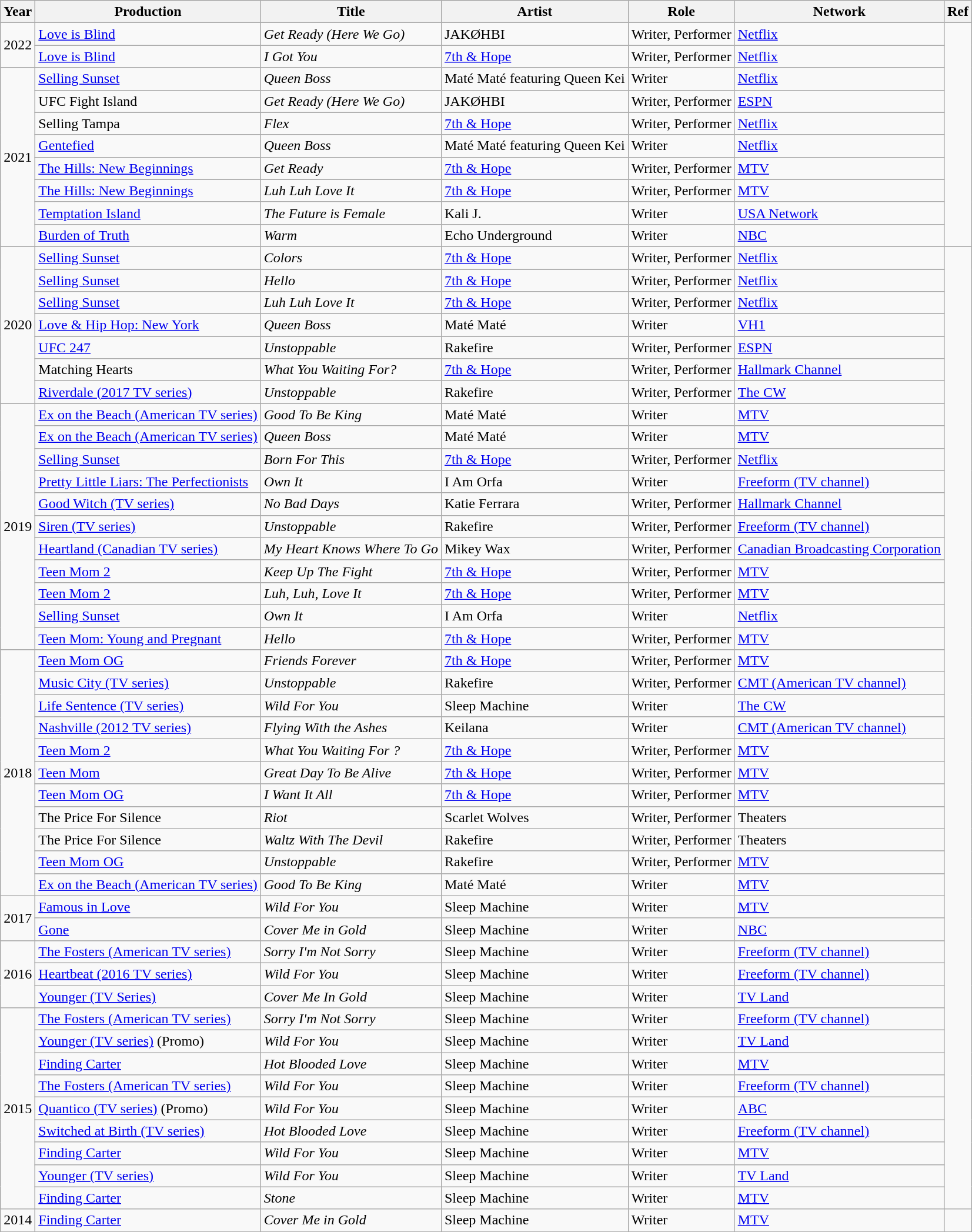<table class="wikitable sortable">
<tr>
<th>Year</th>
<th>Production</th>
<th>Title</th>
<th>Artist</th>
<th>Role</th>
<th>Network</th>
<th>Ref</th>
</tr>
<tr>
<td rowspan="2">2022</td>
<td><a href='#'>Love is Blind</a></td>
<td><em>Get Ready (Here We Go)</em></td>
<td>JAKØHBI</td>
<td>Writer, Performer</td>
<td><a href='#'>Netflix</a></td>
</tr>
<tr>
<td><a href='#'>Love is Blind</a></td>
<td><em> I Got You</em></td>
<td><a href='#'>7th & Hope</a></td>
<td>Writer, Performer</td>
<td><a href='#'>Netflix</a></td>
</tr>
<tr>
<td rowspan="8">2021</td>
<td><a href='#'>Selling Sunset</a></td>
<td><em>Queen Boss</em></td>
<td>Maté Maté featuring Queen Kei</td>
<td>Writer</td>
<td><a href='#'>Netflix</a></td>
</tr>
<tr>
<td>UFC Fight Island</td>
<td><em>Get Ready (Here We Go)</em></td>
<td>JAKØHBI</td>
<td>Writer, Performer</td>
<td><a href='#'>ESPN</a></td>
</tr>
<tr>
<td>Selling Tampa</td>
<td><em>Flex</em></td>
<td><a href='#'>7th & Hope</a></td>
<td>Writer, Performer</td>
<td><a href='#'>Netflix</a></td>
</tr>
<tr>
<td><a href='#'>Gentefied</a></td>
<td><em>Queen Boss</em></td>
<td>Maté Maté featuring Queen Kei</td>
<td>Writer</td>
<td><a href='#'>Netflix</a></td>
</tr>
<tr>
<td><a href='#'>The Hills: New Beginnings</a></td>
<td><em>Get Ready</em></td>
<td><a href='#'>7th & Hope</a></td>
<td>Writer, Performer</td>
<td><a href='#'>MTV</a></td>
</tr>
<tr>
<td><a href='#'>The Hills: New Beginnings</a></td>
<td><em>Luh Luh Love It</em></td>
<td><a href='#'>7th & Hope</a></td>
<td>Writer, Performer</td>
<td><a href='#'>MTV</a></td>
</tr>
<tr>
<td><a href='#'>Temptation Island</a></td>
<td><em>The Future is Female</em></td>
<td>Kali J.</td>
<td>Writer</td>
<td><a href='#'>USA Network</a></td>
</tr>
<tr>
<td><a href='#'>Burden of Truth</a></td>
<td><em>Warm</em></td>
<td>Echo Underground</td>
<td>Writer</td>
<td><a href='#'>NBC</a></td>
</tr>
<tr>
<td rowspan="7">2020</td>
<td><a href='#'>Selling Sunset</a></td>
<td><em>Colors</em></td>
<td><a href='#'>7th & Hope</a></td>
<td>Writer, Performer</td>
<td><a href='#'>Netflix</a></td>
<td rowspan="43"></td>
</tr>
<tr>
<td><a href='#'>Selling Sunset</a></td>
<td><em>Hello</em></td>
<td><a href='#'>7th & Hope</a></td>
<td>Writer, Performer</td>
<td><a href='#'>Netflix</a></td>
</tr>
<tr>
<td><a href='#'>Selling Sunset</a></td>
<td><em>Luh Luh Love It</em></td>
<td><a href='#'>7th & Hope</a></td>
<td>Writer, Performer</td>
<td><a href='#'>Netflix</a></td>
</tr>
<tr>
<td><a href='#'>Love & Hip Hop: New York</a></td>
<td><em>Queen Boss</em></td>
<td>Maté Maté</td>
<td>Writer</td>
<td><a href='#'>VH1</a></td>
</tr>
<tr>
<td><a href='#'>UFC 247</a></td>
<td><em>Unstoppable</em></td>
<td>Rakefire</td>
<td>Writer, Performer</td>
<td><a href='#'>ESPN</a></td>
</tr>
<tr>
<td>Matching Hearts</td>
<td><em>What You Waiting For?</em></td>
<td><a href='#'>7th & Hope</a></td>
<td>Writer, Performer</td>
<td><a href='#'>Hallmark Channel</a></td>
</tr>
<tr>
<td><a href='#'>Riverdale (2017 TV series)</a></td>
<td><em>Unstoppable</em></td>
<td>Rakefire</td>
<td>Writer, Performer</td>
<td><a href='#'>The CW</a></td>
</tr>
<tr>
<td rowspan="11">2019</td>
<td><a href='#'>Ex on the Beach (American TV series)</a></td>
<td><em>Good To Be King</em></td>
<td>Maté Maté</td>
<td>Writer</td>
<td><a href='#'>MTV</a></td>
</tr>
<tr>
<td><a href='#'>Ex on the Beach (American TV series)</a></td>
<td><em>Queen Boss</em></td>
<td>Maté Maté</td>
<td>Writer</td>
<td><a href='#'>MTV</a></td>
</tr>
<tr>
<td><a href='#'>Selling Sunset</a></td>
<td><em>Born For This</em></td>
<td><a href='#'>7th & Hope</a></td>
<td>Writer, Performer</td>
<td><a href='#'>Netflix</a></td>
</tr>
<tr>
<td><a href='#'>Pretty Little Liars: The Perfectionists</a></td>
<td><em>Own It</em></td>
<td>I Am Orfa</td>
<td>Writer</td>
<td><a href='#'>Freeform (TV channel)</a></td>
</tr>
<tr>
<td><a href='#'>Good Witch (TV series)</a></td>
<td><em>No Bad Days</em></td>
<td>Katie Ferrara</td>
<td>Writer, Performer</td>
<td><a href='#'>Hallmark Channel</a></td>
</tr>
<tr>
<td><a href='#'>Siren (TV series)</a></td>
<td><em>Unstoppable</em></td>
<td>Rakefire</td>
<td>Writer, Performer</td>
<td><a href='#'>Freeform (TV channel)</a></td>
</tr>
<tr>
<td><a href='#'>Heartland (Canadian TV series)</a></td>
<td><em>My Heart Knows Where To Go</em></td>
<td>Mikey Wax</td>
<td>Writer, Performer</td>
<td><a href='#'>Canadian Broadcasting Corporation</a></td>
</tr>
<tr>
<td><a href='#'>Teen Mom 2</a></td>
<td><em>Keep Up The Fight</em></td>
<td><a href='#'>7th & Hope</a></td>
<td>Writer, Performer</td>
<td><a href='#'>MTV</a></td>
</tr>
<tr>
<td><a href='#'>Teen Mom 2</a></td>
<td><em>Luh, Luh, Love It</em></td>
<td><a href='#'>7th & Hope</a></td>
<td>Writer, Performer</td>
<td><a href='#'>MTV</a></td>
</tr>
<tr>
<td><a href='#'>Selling Sunset</a></td>
<td><em>Own It</em></td>
<td>I Am Orfa</td>
<td>Writer</td>
<td><a href='#'>Netflix</a></td>
</tr>
<tr>
<td><a href='#'>Teen Mom: Young and Pregnant</a></td>
<td><em>Hello</em></td>
<td><a href='#'>7th & Hope</a></td>
<td>Writer, Performer</td>
<td><a href='#'>MTV</a></td>
</tr>
<tr>
<td rowspan="11">2018</td>
<td><a href='#'>Teen Mom OG</a></td>
<td><em>Friends Forever</em></td>
<td><a href='#'>7th & Hope</a></td>
<td>Writer, Performer</td>
<td><a href='#'>MTV</a></td>
</tr>
<tr>
<td><a href='#'>Music City (TV series)</a></td>
<td><em>Unstoppable</em></td>
<td>Rakefire</td>
<td>Writer, Performer</td>
<td><a href='#'>CMT (American TV channel)</a></td>
</tr>
<tr>
<td><a href='#'>Life Sentence (TV series)</a></td>
<td><em>Wild For You</em></td>
<td>Sleep Machine</td>
<td>Writer</td>
<td><a href='#'>The CW</a></td>
</tr>
<tr>
<td><a href='#'>Nashville (2012 TV series)</a></td>
<td><em>Flying With the Ashes</em></td>
<td>Keilana</td>
<td>Writer</td>
<td><a href='#'>CMT (American TV channel)</a></td>
</tr>
<tr>
<td><a href='#'>Teen Mom 2</a></td>
<td><em>What You Waiting For ?</em></td>
<td><a href='#'>7th & Hope</a></td>
<td>Writer, Performer</td>
<td><a href='#'>MTV</a></td>
</tr>
<tr>
<td><a href='#'>Teen Mom</a></td>
<td><em>Great Day To Be Alive</em></td>
<td><a href='#'>7th & Hope</a></td>
<td>Writer, Performer</td>
<td><a href='#'>MTV</a></td>
</tr>
<tr>
<td><a href='#'>Teen Mom OG</a></td>
<td><em>I Want It All</em></td>
<td><a href='#'>7th & Hope</a></td>
<td>Writer, Performer</td>
<td><a href='#'>MTV</a></td>
</tr>
<tr>
<td>The Price For Silence</td>
<td><em>Riot</em></td>
<td>Scarlet Wolves</td>
<td>Writer, Performer</td>
<td>Theaters</td>
</tr>
<tr>
<td>The Price For Silence</td>
<td><em>Waltz With The Devil</em></td>
<td>Rakefire</td>
<td>Writer, Performer</td>
<td>Theaters</td>
</tr>
<tr>
<td><a href='#'>Teen Mom OG</a></td>
<td><em>Unstoppable</em></td>
<td>Rakefire</td>
<td>Writer, Performer</td>
<td><a href='#'>MTV</a></td>
</tr>
<tr>
<td><a href='#'>Ex on the Beach (American TV series)</a></td>
<td><em>Good To Be King</em></td>
<td>Maté Maté</td>
<td>Writer</td>
<td><a href='#'>MTV</a></td>
</tr>
<tr>
<td rowspan="2">2017</td>
<td><a href='#'>Famous in Love</a></td>
<td><em>Wild For You</em></td>
<td>Sleep Machine</td>
<td>Writer</td>
<td><a href='#'>MTV</a></td>
</tr>
<tr>
<td><a href='#'>Gone</a></td>
<td><em>Cover Me in Gold</em></td>
<td>Sleep Machine</td>
<td>Writer</td>
<td><a href='#'>NBC</a></td>
</tr>
<tr>
<td rowspan="3">2016</td>
<td><a href='#'>The Fosters (American TV series)</a></td>
<td><em>Sorry I'm Not Sorry</em></td>
<td>Sleep Machine</td>
<td>Writer</td>
<td><a href='#'>Freeform (TV channel)</a></td>
</tr>
<tr>
<td><a href='#'>Heartbeat (2016 TV series)</a></td>
<td><em>Wild For You</em></td>
<td>Sleep Machine</td>
<td>Writer</td>
<td><a href='#'>Freeform (TV channel)</a></td>
</tr>
<tr>
<td><a href='#'>Younger (TV Series)</a></td>
<td><em>Cover Me In Gold</em></td>
<td>Sleep Machine</td>
<td>Writer</td>
<td><a href='#'>TV Land</a></td>
</tr>
<tr>
<td rowspan="9">2015</td>
<td><a href='#'>The Fosters (American TV series)</a></td>
<td><em>Sorry I'm Not Sorry</em></td>
<td>Sleep Machine</td>
<td>Writer</td>
<td><a href='#'>Freeform (TV channel)</a></td>
</tr>
<tr>
<td><a href='#'>Younger (TV series)</a> (Promo)</td>
<td><em>Wild For You</em></td>
<td>Sleep Machine</td>
<td>Writer</td>
<td><a href='#'>TV Land</a></td>
</tr>
<tr>
<td><a href='#'>Finding Carter</a></td>
<td><em>Hot Blooded Love</em></td>
<td>Sleep Machine</td>
<td>Writer</td>
<td><a href='#'>MTV</a></td>
</tr>
<tr>
<td><a href='#'>The Fosters (American TV series)</a></td>
<td><em>Wild For You</em></td>
<td>Sleep Machine</td>
<td>Writer</td>
<td><a href='#'>Freeform (TV channel)</a></td>
</tr>
<tr>
<td><a href='#'>Quantico (TV series)</a> (Promo)</td>
<td><em>Wild For You</em></td>
<td>Sleep Machine</td>
<td>Writer</td>
<td><a href='#'>ABC</a></td>
</tr>
<tr>
<td><a href='#'>Switched at Birth (TV series)</a></td>
<td><em>Hot Blooded Love</em></td>
<td>Sleep Machine</td>
<td>Writer</td>
<td><a href='#'>Freeform (TV channel)</a></td>
</tr>
<tr>
<td><a href='#'>Finding Carter</a></td>
<td><em>Wild For You</em></td>
<td>Sleep Machine</td>
<td>Writer</td>
<td><a href='#'>MTV</a></td>
</tr>
<tr>
<td><a href='#'>Younger (TV series)</a></td>
<td><em>Wild For You</em></td>
<td>Sleep Machine</td>
<td>Writer</td>
<td><a href='#'>TV Land</a></td>
</tr>
<tr>
<td><a href='#'>Finding Carter</a></td>
<td><em>Stone</em></td>
<td>Sleep Machine</td>
<td>Writer</td>
<td><a href='#'>MTV</a></td>
</tr>
<tr>
<td rowspan="1">2014</td>
<td><a href='#'>Finding Carter</a></td>
<td><em>Cover Me in Gold</em></td>
<td>Sleep Machine</td>
<td>Writer</td>
<td><a href='#'>MTV</a></td>
</tr>
<tr>
</tr>
</table>
